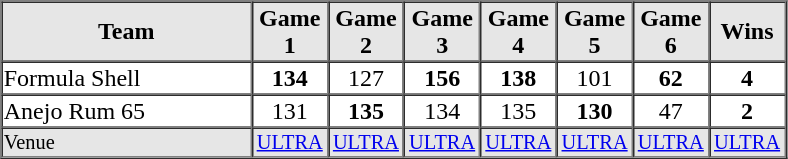<table border="1" cellspacing="0"  style="width:525px; margin:auto;">
<tr style="text-align:center; background:#e6e6e6;">
<th style="text-align:center; width:30%;">Team</th>
<th width=8%>Game 1</th>
<th width=8%>Game 2</th>
<th width=8%>Game 3</th>
<th width=8%>Game 4</th>
<th width=8%>Game 5</th>
<th width=8%>Game 6</th>
<th width=8%>Wins</th>
</tr>
<tr style="text-align:center;">
<td align=left>Formula Shell</td>
<td><strong>134</strong></td>
<td>127</td>
<td><strong>156</strong></td>
<td><strong>138</strong></td>
<td>101</td>
<td><strong>62</strong></td>
<td><strong>4</strong></td>
</tr>
<tr style="text-align:center;">
<td align=left>Anejo Rum 65</td>
<td>131</td>
<td><strong>135</strong></td>
<td>134</td>
<td>135</td>
<td><strong>130</strong></td>
<td>47</td>
<td><strong>2</strong></td>
</tr>
<tr style="text-align:center; font-size:85%; background:#e6e6e6;">
<td align=left>Venue</td>
<td><a href='#'>ULTRA</a></td>
<td><a href='#'>ULTRA</a></td>
<td><a href='#'>ULTRA</a></td>
<td><a href='#'>ULTRA</a></td>
<td><a href='#'>ULTRA</a></td>
<td><a href='#'>ULTRA</a></td>
<td><a href='#'>ULTRA</a></td>
</tr>
</table>
